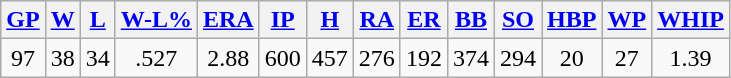<table class="wikitable">
<tr>
<th><a href='#'>GP</a></th>
<th><a href='#'>W</a></th>
<th><a href='#'>L</a></th>
<th><a href='#'>W-L%</a></th>
<th><a href='#'>ERA</a></th>
<th><a href='#'>IP</a></th>
<th><a href='#'>H</a></th>
<th><a href='#'>RA</a></th>
<th><a href='#'>ER</a></th>
<th><a href='#'>BB</a></th>
<th><a href='#'>SO</a></th>
<th><a href='#'>HBP</a></th>
<th><a href='#'>WP</a></th>
<th><a href='#'>WHIP</a></th>
</tr>
<tr align=center>
<td>97</td>
<td>38</td>
<td>34</td>
<td>.527</td>
<td>2.88</td>
<td>600</td>
<td>457</td>
<td>276</td>
<td>192</td>
<td>374</td>
<td>294</td>
<td>20</td>
<td>27</td>
<td>1.39</td>
</tr>
</table>
